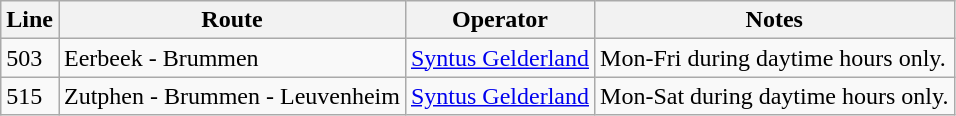<table class="wikitable">
<tr>
<th>Line</th>
<th>Route</th>
<th>Operator</th>
<th>Notes</th>
</tr>
<tr>
<td>503</td>
<td>Eerbeek - Brummen</td>
<td><a href='#'>Syntus Gelderland</a></td>
<td>Mon-Fri during daytime hours only.</td>
</tr>
<tr>
<td>515</td>
<td>Zutphen - Brummen - Leuvenheim</td>
<td><a href='#'>Syntus Gelderland</a></td>
<td>Mon-Sat during daytime hours only.</td>
</tr>
</table>
